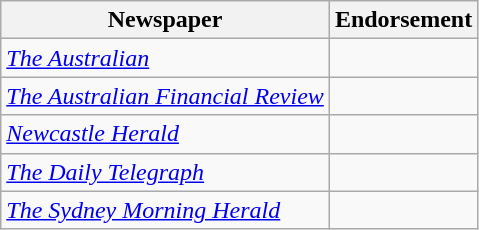<table class="wikitable">
<tr>
<th>Newspaper</th>
<th colspan="2">Endorsement</th>
</tr>
<tr>
<td><em><a href='#'>The Australian</a></em></td>
<td></td>
</tr>
<tr>
<td><em><a href='#'>The Australian Financial Review</a></em></td>
<td></td>
</tr>
<tr>
<td><em><a href='#'>Newcastle Herald</a></em></td>
<td></td>
</tr>
<tr>
<td><em><a href='#'>The Daily Telegraph</a></em></td>
<td></td>
</tr>
<tr>
<td><em><a href='#'>The Sydney Morning Herald</a></em></td>
<td></td>
</tr>
</table>
